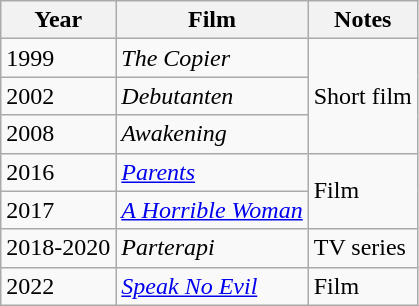<table class="wikitable">
<tr>
<th>Year</th>
<th>Film</th>
<th>Notes</th>
</tr>
<tr>
<td>1999</td>
<td><em>The Copier</em></td>
<td rowspan="3">Short film</td>
</tr>
<tr>
<td>2002</td>
<td><em>Debutanten</em></td>
</tr>
<tr>
<td>2008</td>
<td><em>Awakening</em></td>
</tr>
<tr>
<td>2016</td>
<td><em><a href='#'>Parents</a></em></td>
<td rowspan="2">Film</td>
</tr>
<tr>
<td>2017</td>
<td><em><a href='#'>A Horrible Woman</a></em></td>
</tr>
<tr>
<td>2018-2020</td>
<td><em>Parterapi</em></td>
<td>TV series</td>
</tr>
<tr>
<td>2022</td>
<td><a href='#'><em>Speak No Evil</em></a></td>
<td>Film</td>
</tr>
</table>
